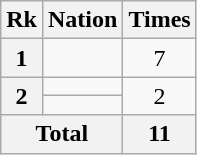<table class="wikitable sortable" style="text-align: center;">
<tr>
<th>Rk</th>
<th>Nation</th>
<th>Times</th>
</tr>
<tr>
<th>1</th>
<td></td>
<td>7</td>
</tr>
<tr>
<th rowspan=2>2</th>
<td></td>
<td rowspan=2>2</td>
</tr>
<tr>
<td></td>
</tr>
<tr class="sortbottom">
<th colspan="2">Total</th>
<th>11</th>
</tr>
</table>
